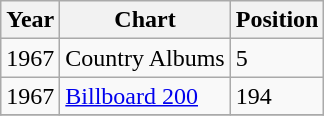<table class="wikitable">
<tr>
<th align="left">Year</th>
<th align="left">Chart</th>
<th align="left">Position</th>
</tr>
<tr>
<td align="left">1967</td>
<td align="left">Country Albums</td>
<td align="left">5</td>
</tr>
<tr>
<td align="left">1967</td>
<td align="left"><a href='#'>Billboard 200</a></td>
<td align="left">194</td>
</tr>
<tr>
</tr>
</table>
